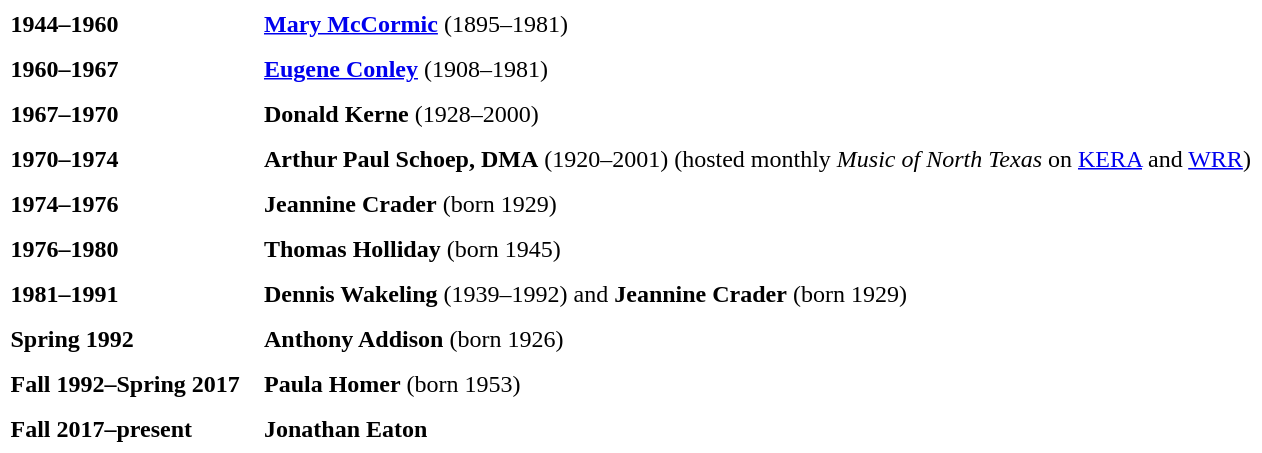<table border="0" cellpadding="5" style="color: black; background-color: #FFFFFF;">
<tr valign="top">
<td width="20%"><strong>1944–1960</strong></td>
<td width="80%"><strong><a href='#'>Mary McCormic</a></strong> (1895–1981)</td>
</tr>
<tr valign="top">
<td><strong>1960–1967</strong></td>
<td><strong><a href='#'>Eugene Conley</a></strong> (1908–1981)</td>
</tr>
<tr valign="top">
<td><strong>1967–1970</strong></td>
<td><strong>Donald Kerne</strong> (1928–2000)</td>
</tr>
<tr valign="top">
<td><strong>1970–1974</strong></td>
<td><strong>Arthur Paul Schoep, DMA</strong> (1920–2001) (hosted monthly <em>Music of North Texas</em> on <a href='#'>KERA</a> and <a href='#'>WRR</a>)</td>
</tr>
<tr valign="top">
<td><strong>1974–1976</strong></td>
<td><strong>Jeannine Crader</strong> (born 1929)</td>
</tr>
<tr valign="top">
<td><strong>1976–1980</strong></td>
<td><strong>Thomas Holliday</strong>  (born 1945)</td>
</tr>
<tr valign="top">
<td><strong>1981–1991</strong></td>
<td><strong>Dennis Wakeling</strong> (1939–1992) and <strong>Jeannine Crader</strong> (born 1929)</td>
</tr>
<tr valign="top">
<td><strong>Spring 1992</strong></td>
<td><strong>Anthony Addison</strong> (born 1926)</td>
</tr>
<tr valign="top">
<td><strong>Fall 1992–Spring 2017</strong></td>
<td><strong>Paula Homer</strong> (born 1953)</td>
</tr>
<tr valign="top">
<td><strong>Fall 2017–present</strong></td>
<td><strong>Jonathan Eaton</strong></td>
</tr>
</table>
